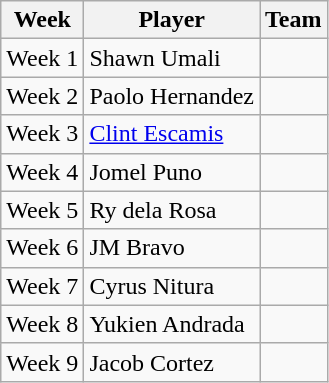<table class="wikitable">
<tr>
<th>Week</th>
<th>Player</th>
<th>Team</th>
</tr>
<tr>
<td>Week 1</td>
<td>Shawn Umali</td>
<td></td>
</tr>
<tr>
<td>Week 2</td>
<td>Paolo Hernandez</td>
<td></td>
</tr>
<tr>
<td>Week 3</td>
<td><a href='#'>Clint Escamis</a></td>
<td></td>
</tr>
<tr>
<td>Week 4</td>
<td>Jomel Puno</td>
<td></td>
</tr>
<tr>
<td>Week 5</td>
<td>Ry dela Rosa</td>
<td></td>
</tr>
<tr>
<td>Week 6</td>
<td>JM Bravo</td>
<td></td>
</tr>
<tr>
<td>Week 7</td>
<td>Cyrus Nitura</td>
<td></td>
</tr>
<tr>
<td>Week 8</td>
<td>Yukien Andrada</td>
<td></td>
</tr>
<tr>
<td>Week 9</td>
<td>Jacob Cortez</td>
<td></td>
</tr>
</table>
